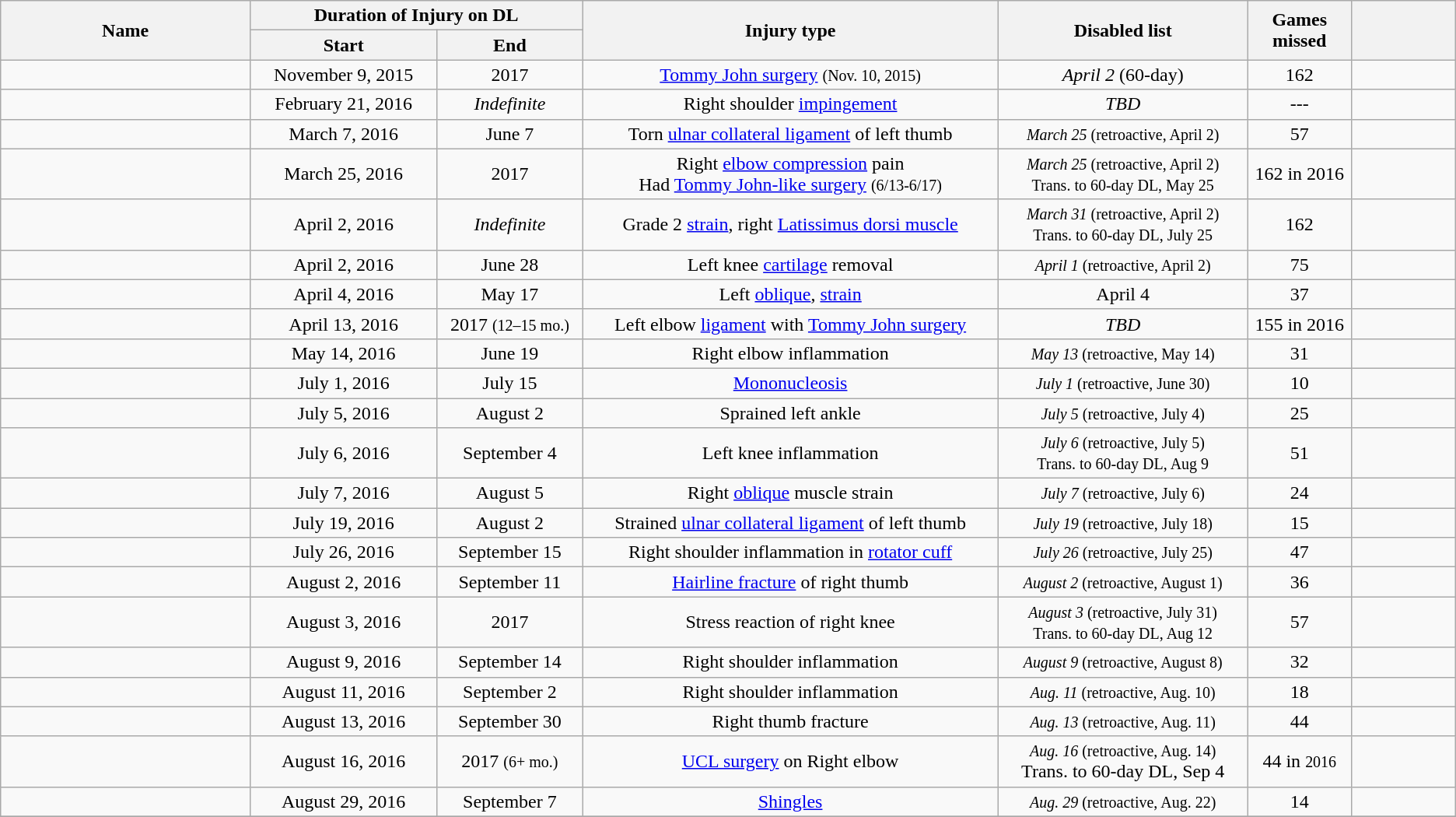<table class="wikitable sortable collapsible" style="text-align:center;">
<tr>
<th rowspan="2" style="#ba0c2f" width="12%">Name</th>
<th colspan="2" style="#ba0c2f" width="16%">Duration of Injury on DL</th>
<th rowspan="2" style="#ba0c2f" width="20%">Injury type</th>
<th rowspan="2" style="#ba0c2f" width="12%">Disabled list</th>
<th rowspan="2" style="#ba0c2f" width="05%">Games missed</th>
<th rowspan="2" style="#ba0c2f" width="05%"></th>
</tr>
<tr>
<th style="#ba0c2f" width="9%">Start</th>
<th style="#ba0c2f" width="7%">End</th>
</tr>
<tr>
<td></td>
<td>November 9, 2015</td>
<td>2017</td>
<td><a href='#'>Tommy John surgery</a> <small>(Nov. 10, 2015)</small></td>
<td><em>April 2</em> (60-day)</td>
<td>162</td>
<td></td>
</tr>
<tr>
<td></td>
<td>February 21, 2016</td>
<td><em>Indefinite</em></td>
<td>Right shoulder <a href='#'>impingement</a></td>
<td><em>TBD</em></td>
<td>---</td>
<td></td>
</tr>
<tr>
<td></td>
<td>March 7, 2016</td>
<td>June 7</td>
<td>Torn <a href='#'>ulnar collateral ligament</a> of left thumb</td>
<td><small><em>March 25</em> (retroactive, April 2)</small></td>
<td>57</td>
<td></td>
</tr>
<tr>
<td></td>
<td>March 25, 2016</td>
<td>2017</td>
<td>Right <a href='#'>elbow compression</a> pain <br> Had <a href='#'>Tommy John-like surgery</a> <small>(6/13-6/17)</small></td>
<td><small><em>March 25</em> (retroactive, April 2)<br>Trans. to 60-day DL, May 25</small></td>
<td>162 in 2016</td>
<td> <br></td>
</tr>
<tr>
<td></td>
<td>April 2, 2016</td>
<td><em>Indefinite</em></td>
<td>Grade 2 <a href='#'>strain</a>, right <a href='#'>Latissimus dorsi muscle</a></td>
<td><small><em>March 31</em> (retroactive, April 2) <br>Trans. to 60-day DL, July 25</small></td>
<td>162</td>
<td> <br></td>
</tr>
<tr>
<td></td>
<td>April 2, 2016</td>
<td>June 28</td>
<td>Left knee <a href='#'>cartilage</a> removal</td>
<td><small><em>April 1</em> (retroactive, April 2)</small></td>
<td>75</td>
<td></td>
</tr>
<tr>
<td></td>
<td>April 4, 2016</td>
<td>May 17</td>
<td>Left <a href='#'>oblique</a>, <a href='#'>strain</a></td>
<td>April 4</td>
<td>37</td>
<td></td>
</tr>
<tr>
<td></td>
<td>April 13, 2016</td>
<td>2017 <small>(12–15 mo.)</small></td>
<td>Left elbow <a href='#'>ligament</a> with <a href='#'>Tommy John surgery</a></td>
<td><em>TBD</em></td>
<td>155 in 2016</td>
<td></td>
</tr>
<tr>
<td></td>
<td>May 14, 2016</td>
<td>June 19</td>
<td>Right elbow inflammation</td>
<td><small><em>May 13</em> (retroactive, May 14)</small></td>
<td>31</td>
<td></td>
</tr>
<tr>
<td></td>
<td>July 1, 2016</td>
<td>July 15</td>
<td><a href='#'>Mononucleosis</a></td>
<td><small><em>July 1</em> (retroactive, June 30)</small></td>
<td>10</td>
<td></td>
</tr>
<tr>
<td></td>
<td>July 5, 2016</td>
<td>August 2</td>
<td>Sprained left ankle</td>
<td><small><em>July 5</em> (retroactive, July 4)</small></td>
<td>25</td>
<td></td>
</tr>
<tr>
<td></td>
<td>July 6, 2016</td>
<td>September 4</td>
<td>Left knee inflammation</td>
<td><small><em>July 6</em> (retroactive, July 5)<br>Trans. to 60-day DL, Aug 9</small></td>
<td>51</td>
<td> <br> <br></td>
</tr>
<tr>
<td></td>
<td>July 7, 2016</td>
<td>August 5</td>
<td>Right <a href='#'>oblique</a> muscle strain</td>
<td><small><em>July 7</em> (retroactive, July 6)</small></td>
<td>24</td>
<td></td>
</tr>
<tr>
<td></td>
<td>July 19, 2016</td>
<td>August 2</td>
<td>Strained <a href='#'>ulnar collateral ligament</a> of left thumb</td>
<td><small><em>July 19</em> (retroactive, July 18)</small></td>
<td>15</td>
<td></td>
</tr>
<tr>
<td></td>
<td>July 26, 2016</td>
<td>September 15</td>
<td>Right shoulder inflammation in <a href='#'>rotator cuff</a></td>
<td><small><em>July 26</em> (retroactive, July 25)</small></td>
<td>47 </td>
<td></td>
</tr>
<tr>
<td></td>
<td>August 2, 2016</td>
<td>September 11</td>
<td><a href='#'>Hairline fracture</a> of right thumb</td>
<td><small><em>August 2</em> (retroactive, August 1)</small></td>
<td>36 </td>
<td></td>
</tr>
<tr>
<td></td>
<td>August 3, 2016</td>
<td>2017</td>
<td>Stress reaction of right knee</td>
<td><small><em>August 3</em> (retroactive, July 31) <br> Trans. to 60-day DL, Aug 12</small></td>
<td>57 </td>
<td> <br></td>
</tr>
<tr>
<td></td>
<td>August 9, 2016</td>
<td>September 14</td>
<td>Right shoulder inflammation</td>
<td><small><em>August 9</em> (retroactive, August 8)</small></td>
<td>32 </td>
<td></td>
</tr>
<tr>
<td></td>
<td>August 11, 2016</td>
<td>September 2</td>
<td>Right shoulder inflammation</td>
<td><small><em>Aug. 11</em> (retroactive, Aug. 10)</small></td>
<td>18</td>
<td></td>
</tr>
<tr>
<td></td>
<td>August 13, 2016</td>
<td>September 30</td>
<td>Right thumb fracture</td>
<td><small><em>Aug. 13</em> (retroactive, Aug. 11)</small></td>
<td>44 </td>
<td></td>
</tr>
<tr>
<td></td>
<td>August 16, 2016</td>
<td>2017 <small>(6+ mo.)</small></td>
<td><a href='#'>UCL surgery</a> on Right elbow</td>
<td><small><em>Aug. 16</em> (retroactive, Aug. 14)</small><br>Trans. to 60-day DL, Sep 4</td>
<td>44 in <small>2016</small></td>
<td> <br></td>
</tr>
<tr>
<td></td>
<td>August 29, 2016</td>
<td>September 7</td>
<td><a href='#'>Shingles</a></td>
<td><small><em>Aug. 29</em> (retroactive, Aug. 22)</small></td>
<td>14</td>
<td></td>
</tr>
<tr>
</tr>
</table>
